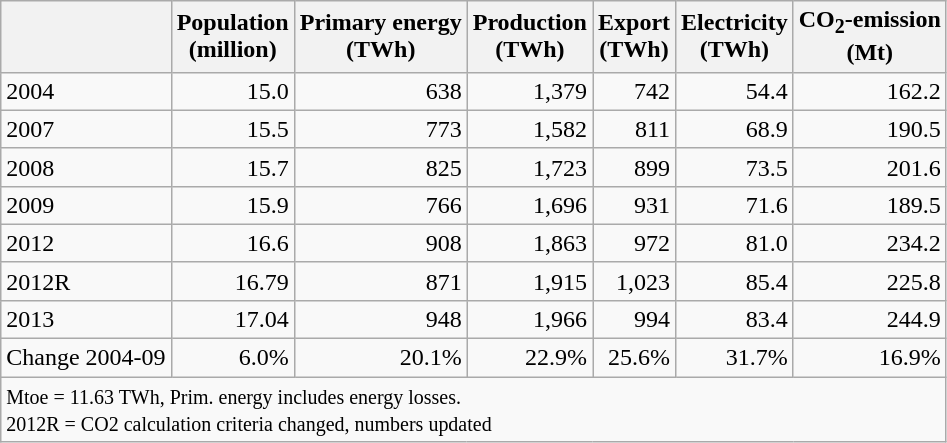<table class="wikitable" style="text-align:right;">
<tr>
<th></th>
<th>Population<br>(million)</th>
<th>Primary energy<br>(TWh)</th>
<th>Production<br>(TWh)</th>
<th>Export<br>(TWh)</th>
<th>Electricity<br>(TWh)</th>
<th>CO<sub>2</sub>-emission<br>(Mt)</th>
</tr>
<tr>
<td align="left">2004</td>
<td>15.0</td>
<td>638</td>
<td>1,379</td>
<td>742</td>
<td>54.4</td>
<td>162.2</td>
</tr>
<tr>
<td align="left">2007</td>
<td>15.5</td>
<td>773</td>
<td>1,582</td>
<td>811</td>
<td>68.9</td>
<td>190.5</td>
</tr>
<tr>
<td align="left">2008</td>
<td>15.7</td>
<td>825</td>
<td>1,723</td>
<td>899</td>
<td>73.5</td>
<td>201.6</td>
</tr>
<tr>
<td align="left">2009</td>
<td>15.9</td>
<td>766</td>
<td>1,696</td>
<td>931</td>
<td>71.6</td>
<td>189.5</td>
</tr>
<tr>
<td align="left">2012</td>
<td>16.6</td>
<td>908</td>
<td>1,863</td>
<td>972</td>
<td>81.0</td>
<td>234.2</td>
</tr>
<tr>
<td align="left">2012R</td>
<td>16.79</td>
<td>871</td>
<td>1,915</td>
<td>1,023</td>
<td>85.4</td>
<td>225.8</td>
</tr>
<tr>
<td align="left">2013</td>
<td>17.04</td>
<td>948</td>
<td>1,966</td>
<td>994</td>
<td>83.4</td>
<td>244.9</td>
</tr>
<tr>
<td align="left">Change 2004-09</td>
<td>6.0%</td>
<td>20.1%</td>
<td>22.9%</td>
<td>25.6%</td>
<td>31.7%</td>
<td>16.9%</td>
</tr>
<tr>
<td align="left" colspan=7><small> Mtoe = 11.63 TWh, Prim. energy includes energy losses.</small><br><small>2012R = CO2 calculation criteria changed, numbers updated </small></td>
</tr>
</table>
